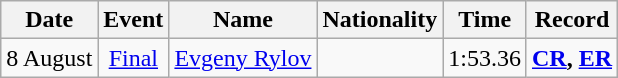<table class="wikitable" style=text-align:center>
<tr>
<th>Date</th>
<th>Event</th>
<th>Name</th>
<th>Nationality</th>
<th>Time</th>
<th>Record</th>
</tr>
<tr>
<td>8 August</td>
<td><a href='#'>Final</a></td>
<td align=left><a href='#'>Evgeny Rylov</a></td>
<td align=left></td>
<td>1:53.36</td>
<td><strong><a href='#'>CR</a>, <a href='#'>ER</a></strong></td>
</tr>
</table>
